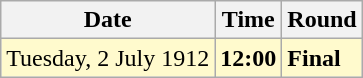<table class="wikitable">
<tr>
<th>Date</th>
<th>Time</th>
<th>Round</th>
</tr>
<tr style=background:lemonchiffon>
<td>Tuesday, 2 July 1912</td>
<td><strong>12:00</strong></td>
<td><strong>Final</strong></td>
</tr>
</table>
